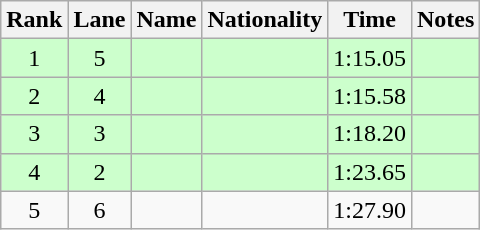<table class="wikitable sortable" style="text-align:center">
<tr>
<th>Rank</th>
<th>Lane</th>
<th>Name</th>
<th>Nationality</th>
<th>Time</th>
<th>Notes</th>
</tr>
<tr bgcolor=ccffcc>
<td>1</td>
<td>5</td>
<td align=left></td>
<td align=left></td>
<td>1:15.05</td>
<td><strong></strong></td>
</tr>
<tr bgcolor=ccffcc>
<td>2</td>
<td>4</td>
<td align=left></td>
<td align=left></td>
<td>1:15.58</td>
<td><strong></strong></td>
</tr>
<tr bgcolor=ccffcc>
<td>3</td>
<td>3</td>
<td align=left></td>
<td align=left></td>
<td>1:18.20</td>
<td><strong></strong></td>
</tr>
<tr bgcolor=ccffcc>
<td>4</td>
<td>2</td>
<td align=left></td>
<td align=left></td>
<td>1:23.65</td>
<td><strong></strong></td>
</tr>
<tr>
<td>5</td>
<td>6</td>
<td align=left></td>
<td align=left></td>
<td>1:27.90</td>
<td></td>
</tr>
</table>
